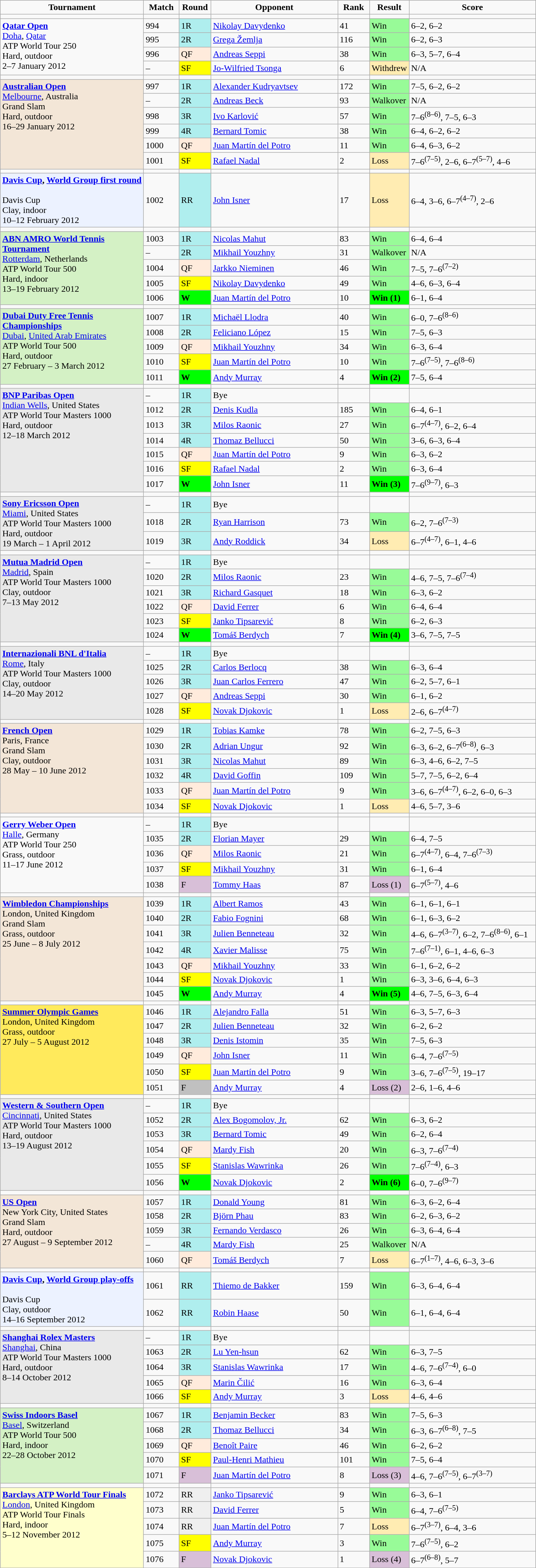<table class="wikitable sortable">
<tr style="font-weight: bold; text-align: center">
<td style="width:250px;">Tournament</td>
<td style="width:56px;">Match</td>
<td style="width:50px; text-align: center">Round</td>
<td style="width:220px;">Opponent</td>
<td style="width:50px">Rank</td>
<td style="width:50px;">Result</td>
<td style="width:220px;">Score</td>
</tr>
<tr>
<td></td>
<td></td>
<td></td>
<td></td>
<td></td>
<td></td>
<td></td>
</tr>
<tr>
<td rowspan="4" style="text-align:left; vertical-align:top;"><strong><a href='#'>Qatar Open</a></strong><br><a href='#'>Doha</a>, <a href='#'>Qatar</a><br>ATP World Tour 250<br>Hard, outdoor<br>2–7 January 2012</td>
<td>994</td>
<td style="background:#afeeee;">1R</td>
<td> <a href='#'>Nikolay Davydenko</a></td>
<td>41</td>
<td bgcolor=98FB98>Win</td>
<td>6–2, 6–2</td>
</tr>
<tr>
<td>995</td>
<td style="background:#afeeee;">2R</td>
<td> <a href='#'>Grega Žemlja</a></td>
<td>116</td>
<td bgcolor=98FB98>Win</td>
<td>6–2, 6–3</td>
</tr>
<tr>
<td>996</td>
<td style="background:#ffebdc;">QF</td>
<td> <a href='#'>Andreas Seppi</a></td>
<td>38</td>
<td bgcolor=98FB98>Win</td>
<td>6–3, 5–7, 6–4</td>
</tr>
<tr>
<td>–</td>
<td style="background:yellow">SF</td>
<td> <a href='#'>Jo-Wilfried Tsonga</a></td>
<td>6</td>
<td style="background:#FFECB2;">Withdrew</td>
<td>N/A</td>
</tr>
<tr>
<td></td>
<td></td>
<td></td>
<td></td>
<td></td>
<td></td>
<td></td>
</tr>
<tr>
<td rowspan="6" style="background:#F3E6D7; text-align:left; vertical-align:top;"><strong><a href='#'>Australian Open</a></strong><br><a href='#'>Melbourne</a>, Australia<br>Grand Slam<br>Hard, outdoor<br>16–29 January 2012</td>
<td>997</td>
<td style="background:#afeeee;">1R</td>
<td> <a href='#'>Alexander Kudryavtsev</a></td>
<td>172</td>
<td bgcolor=98FB98>Win</td>
<td>7–5, 6–2, 6–2</td>
</tr>
<tr>
<td>–</td>
<td style="background:#afeeee;">2R</td>
<td> <a href='#'>Andreas Beck</a></td>
<td>93</td>
<td bgcolor=98FB98>Walkover</td>
<td>N/A</td>
</tr>
<tr>
<td>998</td>
<td style="background:#afeeee;">3R</td>
<td> <a href='#'>Ivo Karlović</a></td>
<td>57</td>
<td bgcolor=98FB98>Win</td>
<td>7–6<sup>(8–6)</sup>, 7–5, 6–3</td>
</tr>
<tr>
<td>999</td>
<td style="background:#afeeee;">4R</td>
<td> <a href='#'>Bernard Tomic</a></td>
<td>38</td>
<td bgcolor=98FB98>Win</td>
<td>6–4, 6–2, 6–2</td>
</tr>
<tr>
<td>1000</td>
<td style="background:#ffebdc;">QF</td>
<td> <a href='#'>Juan Martín del Potro</a></td>
<td>11</td>
<td bgcolor=98FB98>Win</td>
<td>6–4, 6–3, 6–2</td>
</tr>
<tr>
<td>1001</td>
<td style="background:yellow;">SF</td>
<td> <a href='#'>Rafael Nadal</a></td>
<td>2</td>
<td style="background:#FFECB2;">Loss</td>
<td>7–6<sup>(7–5)</sup>, 2–6, 6–7<sup>(5–7)</sup>, 4–6</td>
</tr>
<tr>
<td></td>
<td></td>
<td></td>
<td></td>
<td></td>
<td></td>
<td></td>
</tr>
<tr>
<td rowspan="1" style="background:#ECF2FF; text-align:left; vertical-align:top;"><strong><a href='#'>Davis Cup</a>, <a href='#'>World Group first round</a></strong><br>  <br> Davis Cup <br> Clay, indoor <br> 10–12 February 2012</td>
<td>1002</td>
<td style="background:#afeeee;">RR</td>
<td> <a href='#'>John Isner</a></td>
<td>17</td>
<td style="background:#FFECB2;">Loss</td>
<td>6–4, 3–6, 6–7<sup>(4–7)</sup>, 2–6<br></td>
</tr>
<tr>
<td></td>
<td></td>
<td></td>
<td></td>
<td></td>
<td></td>
<td></td>
</tr>
<tr>
<td rowspan="5" style="background:#D4F1C5; text-align:left; vertical-align:top;"><strong><a href='#'>ABN AMRO World Tennis Tournament</a></strong><br><a href='#'>Rotterdam</a>, Netherlands<br>ATP World Tour 500<br>Hard, indoor<br>13–19 February 2012</td>
<td>1003</td>
<td style="background:#afeeee;">1R</td>
<td> <a href='#'>Nicolas Mahut</a></td>
<td>83</td>
<td bgcolor=98FB98>Win</td>
<td>6–4, 6–4</td>
</tr>
<tr>
<td>–</td>
<td style="background:#afeeee;">2R</td>
<td> <a href='#'>Mikhail Youzhny</a></td>
<td>31</td>
<td bgcolor=98FB98>Walkover</td>
<td>N/A</td>
</tr>
<tr>
<td>1004</td>
<td style="background:#ffebdc;">QF</td>
<td> <a href='#'>Jarkko Nieminen</a></td>
<td>46</td>
<td bgcolor=98FB98>Win</td>
<td>7–5, 7–6<sup>(7–2)</sup></td>
</tr>
<tr>
<td>1005</td>
<td style="background:yellow;">SF</td>
<td> <a href='#'>Nikolay Davydenko</a></td>
<td>49</td>
<td bgcolor=98FB98>Win</td>
<td>4–6, 6–3, 6–4</td>
</tr>
<tr>
<td>1006</td>
<td style="background:lime;"><strong>W</strong></td>
<td> <a href='#'>Juan Martín del Potro</a></td>
<td>10</td>
<td style="background:lime;"><strong>Win (1)</strong></td>
<td>6–1, 6–4</td>
</tr>
<tr>
<td></td>
<td></td>
<td></td>
<td></td>
<td></td>
<td></td>
<td></td>
</tr>
<tr>
<td rowspan="5" style="background:#D4F1C5; text-align:left; vertical-align:top;"><strong><a href='#'>Dubai Duty Free Tennis Championships</a></strong><br><a href='#'>Dubai</a>, <a href='#'>United Arab Emirates</a><br>ATP World Tour 500<br>Hard, outdoor<br>27 February – 3 March 2012</td>
<td>1007</td>
<td style="background:#afeeee;">1R</td>
<td> <a href='#'>Michaël Llodra</a></td>
<td>40</td>
<td bgcolor=98FB98>Win</td>
<td>6–0, 7–6<sup>(8–6)</sup></td>
</tr>
<tr>
<td>1008</td>
<td style="background:#afeeee;">2R</td>
<td> <a href='#'>Feliciano López</a></td>
<td>15</td>
<td bgcolor=98FB98>Win</td>
<td>7–5, 6–3</td>
</tr>
<tr>
<td>1009</td>
<td style="background:#ffebdc;">QF</td>
<td> <a href='#'>Mikhail Youzhny</a></td>
<td>34</td>
<td bgcolor=98FB98>Win</td>
<td>6–3, 6–4</td>
</tr>
<tr>
<td>1010</td>
<td style="background:yellow;">SF</td>
<td> <a href='#'>Juan Martín del Potro</a></td>
<td>10</td>
<td bgcolor=98FB98>Win</td>
<td>7–6<sup>(7–5)</sup>, 7–6<sup>(8–6)</sup></td>
</tr>
<tr>
<td>1011</td>
<td style="background:lime;"><strong>W</strong></td>
<td> <a href='#'>Andy Murray</a></td>
<td>4</td>
<td style="background:lime;"><strong>Win (2)</strong></td>
<td>7–5, 6–4</td>
</tr>
<tr>
<td></td>
<td></td>
<td></td>
<td></td>
<td></td>
<td></td>
<td></td>
</tr>
<tr>
<td rowspan="7" style="background:#E9E9E9; text-align:left; vertical-align:top;"><strong><a href='#'>BNP Paribas Open</a></strong><br> <a href='#'>Indian Wells</a>, United States<br>ATP World Tour Masters 1000<br>Hard, outdoor<br>12–18 March 2012</td>
<td>–</td>
<td style="background:#afeeee;">1R</td>
<td>Bye</td>
<td></td>
<td></td>
<td></td>
</tr>
<tr>
<td>1012</td>
<td style="background:#afeeee;">2R</td>
<td> <a href='#'>Denis Kudla</a></td>
<td>185</td>
<td bgcolor=98FB98>Win</td>
<td>6–4, 6–1</td>
</tr>
<tr>
<td>1013</td>
<td style="background:#afeeee;">3R</td>
<td> <a href='#'>Milos Raonic</a></td>
<td>27</td>
<td bgcolor=98FB98>Win</td>
<td>6–7<sup>(4–7)</sup>, 6–2, 6–4</td>
</tr>
<tr>
<td>1014</td>
<td style="background:#afeeee;">4R</td>
<td> <a href='#'>Thomaz Bellucci</a></td>
<td>50</td>
<td bgcolor=98FB98>Win</td>
<td>3–6, 6–3, 6–4</td>
</tr>
<tr>
<td>1015</td>
<td style="background:#ffebdc;">QF</td>
<td> <a href='#'>Juan Martín del Potro</a></td>
<td>9</td>
<td bgcolor=98FB98>Win</td>
<td>6–3, 6–2</td>
</tr>
<tr>
<td>1016</td>
<td style="background:yellow;">SF</td>
<td> <a href='#'>Rafael Nadal</a></td>
<td>2</td>
<td bgcolor=98FB98>Win</td>
<td>6–3, 6–4</td>
</tr>
<tr>
<td>1017</td>
<td style="background:lime;"><strong>W</strong></td>
<td> <a href='#'>John Isner</a></td>
<td>11</td>
<td style="background:lime;"><strong>Win (3)</strong></td>
<td>7–6<sup>(9–7)</sup>, 6–3</td>
</tr>
<tr>
<td></td>
<td></td>
<td></td>
<td></td>
<td></td>
<td></td>
<td></td>
</tr>
<tr>
<td rowspan="3" style="background:#E9E9E9; text-align:left; vertical-align:top;"><strong><a href='#'>Sony Ericsson Open</a></strong><br><a href='#'>Miami</a>, United States<br>ATP World Tour Masters 1000<br>Hard, outdoor<br>19 March – 1 April 2012</td>
<td>–</td>
<td style="background:#afeeee;">1R</td>
<td>Bye</td>
<td></td>
<td></td>
<td></td>
</tr>
<tr>
<td>1018</td>
<td style="background:#afeeee;">2R</td>
<td> <a href='#'>Ryan Harrison</a></td>
<td>73</td>
<td bgcolor=98FB98>Win</td>
<td>6–2, 7–6<sup>(7–3)</sup></td>
</tr>
<tr>
<td>1019</td>
<td style="background:#afeeee;">3R</td>
<td> <a href='#'>Andy Roddick</a></td>
<td>34</td>
<td style="background:#FFECB2;">Loss</td>
<td>6–7<sup>(4–7)</sup>, 6–1, 4–6</td>
</tr>
<tr>
<td></td>
<td></td>
<td></td>
<td></td>
<td></td>
<td></td>
<td></td>
</tr>
<tr>
<td rowspan="6" style="background:#E9E9E9; text-align:left; vertical-align:top;"><strong><a href='#'>Mutua Madrid Open</a></strong><br> <a href='#'>Madrid</a>, Spain<br>ATP World Tour Masters 1000<br>Clay, outdoor<br>7–13 May 2012</td>
<td>–</td>
<td style="background:#afeeee;">1R</td>
<td>Bye</td>
<td></td>
<td></td>
<td></td>
</tr>
<tr>
<td>1020</td>
<td style="background:#afeeee;">2R</td>
<td> <a href='#'>Milos Raonic</a></td>
<td>23</td>
<td bgcolor=98FB98>Win</td>
<td>4–6, 7–5, 7–6<sup>(7–4)</sup></td>
</tr>
<tr>
<td>1021</td>
<td style="background:#afeeee;">3R</td>
<td> <a href='#'>Richard Gasquet</a></td>
<td>18</td>
<td bgcolor=98FB98>Win</td>
<td>6–3, 6–2</td>
</tr>
<tr>
<td>1022</td>
<td style="background:#ffebdc;">QF</td>
<td> <a href='#'>David Ferrer</a></td>
<td>6</td>
<td bgcolor=98FB98>Win</td>
<td>6–4, 6–4</td>
</tr>
<tr>
<td>1023</td>
<td style="background:yellow;">SF</td>
<td> <a href='#'>Janko Tipsarević</a></td>
<td>8</td>
<td bgcolor=98FB98>Win</td>
<td>6–2, 6–3</td>
</tr>
<tr>
<td>1024</td>
<td style="background:lime;"><strong>W</strong></td>
<td> <a href='#'>Tomáš Berdych</a></td>
<td>7</td>
<td style="background:lime;"><strong>Win (4)</strong></td>
<td>3–6, 7–5, 7–5</td>
</tr>
<tr>
<td></td>
<td></td>
<td></td>
<td></td>
<td></td>
<td></td>
<td></td>
</tr>
<tr>
<td rowspan="5" style="background:#E9E9E9; text-align:left; vertical-align:top;"><strong><a href='#'>Internazionali BNL d'Italia</a></strong><br> <a href='#'>Rome</a>, Italy<br>ATP World Tour Masters 1000<br>Clay, outdoor<br>14–20 May 2012</td>
<td>–</td>
<td style="background:#afeeee;">1R</td>
<td>Bye</td>
<td></td>
<td></td>
<td></td>
</tr>
<tr>
<td>1025</td>
<td style="background:#afeeee;">2R</td>
<td> <a href='#'>Carlos Berlocq</a></td>
<td>38</td>
<td bgcolor=98FB98>Win</td>
<td>6–3, 6–4</td>
</tr>
<tr>
<td>1026</td>
<td style="background:#afeeee;">3R</td>
<td> <a href='#'>Juan Carlos Ferrero</a></td>
<td>47</td>
<td bgcolor=98FB98>Win</td>
<td>6–2, 5–7, 6–1</td>
</tr>
<tr>
<td>1027</td>
<td style="background:#ffebdc;">QF</td>
<td> <a href='#'>Andreas Seppi</a></td>
<td>30</td>
<td bgcolor=98FB98>Win</td>
<td>6–1, 6–2</td>
</tr>
<tr>
<td>1028</td>
<td style="background:yellow;">SF</td>
<td> <a href='#'>Novak Djokovic</a></td>
<td>1</td>
<td style="background:#FFECB2;">Loss</td>
<td>2–6, 6–7<sup>(4–7)</sup></td>
</tr>
<tr>
<td></td>
<td></td>
<td></td>
<td></td>
<td></td>
<td></td>
<td></td>
</tr>
<tr>
<td rowspan="6" style="background:#F3E6D7; text-align:left; vertical-align:top;"><strong><a href='#'>French Open</a></strong><br> Paris, France<br>Grand Slam<br>Clay, outdoor<br>28 May – 10 June 2012</td>
<td>1029</td>
<td style="background:#afeeee;">1R</td>
<td> <a href='#'>Tobias Kamke</a></td>
<td>78</td>
<td bgcolor=98FB98>Win</td>
<td>6–2, 7–5, 6–3</td>
</tr>
<tr>
<td>1030</td>
<td style="background:#afeeee;">2R</td>
<td> <a href='#'>Adrian Ungur</a></td>
<td>92</td>
<td bgcolor=98FB98>Win</td>
<td>6–3, 6–2, 6–7<sup>(6–8)</sup>, 6–3</td>
</tr>
<tr>
<td>1031</td>
<td style="background:#afeeee;">3R</td>
<td> <a href='#'>Nicolas Mahut</a></td>
<td>89</td>
<td bgcolor=98FB98>Win</td>
<td>6–3, 4–6, 6–2, 7–5</td>
</tr>
<tr>
<td>1032</td>
<td style="background:#afeeee;">4R</td>
<td> <a href='#'>David Goffin</a></td>
<td>109</td>
<td bgcolor=98FB98>Win</td>
<td>5–7, 7–5, 6–2, 6–4</td>
</tr>
<tr>
<td>1033</td>
<td style="background:#ffebdc;">QF</td>
<td> <a href='#'>Juan Martín del Potro</a></td>
<td>9</td>
<td bgcolor=98FB98>Win</td>
<td>3–6, 6–7<sup>(4–7)</sup>, 6–2, 6–0, 6–3</td>
</tr>
<tr>
<td>1034</td>
<td style="background:yellow;">SF</td>
<td> <a href='#'>Novak Djokovic</a></td>
<td>1</td>
<td style="background:#FFECB2;">Loss</td>
<td>4–6, 5–7, 3–6</td>
</tr>
<tr>
<td></td>
<td></td>
<td></td>
<td></td>
<td></td>
<td></td>
<td></td>
</tr>
<tr>
<td rowspan="5" style="text-align:left; vertical-align:top;"><strong><a href='#'>Gerry Weber Open</a></strong><br> <a href='#'>Halle</a>, Germany<br>ATP World Tour 250<br>Grass, outdoor<br>11–17 June 2012</td>
<td>–</td>
<td style="background:#afeeee;">1R</td>
<td>Bye</td>
<td></td>
<td></td>
<td></td>
</tr>
<tr>
<td>1035</td>
<td style="background:#afeeee;">2R</td>
<td> <a href='#'>Florian Mayer</a></td>
<td>29</td>
<td bgcolor=98FB98>Win</td>
<td>6–4, 7–5</td>
</tr>
<tr>
<td>1036</td>
<td style="background:#ffebdc;">QF</td>
<td> <a href='#'>Milos Raonic</a></td>
<td>21</td>
<td bgcolor=98FB98>Win</td>
<td>6–7<sup>(4–7)</sup>, 6–4, 7–6<sup>(7–3)</sup></td>
</tr>
<tr>
<td>1037</td>
<td style="background:yellow;">SF</td>
<td> <a href='#'>Mikhail Youzhny</a></td>
<td>31</td>
<td bgcolor=98FB98>Win</td>
<td>6–1, 6–4</td>
</tr>
<tr>
<td>1038</td>
<td style="background:thistle;">F</td>
<td> <a href='#'>Tommy Haas</a></td>
<td>87</td>
<td style="background:#d8bfd8;">Loss (1)</td>
<td>6–7<sup>(5–7)</sup>, 4–6</td>
</tr>
<tr>
<td></td>
<td></td>
<td></td>
<td></td>
<td></td>
<td></td>
<td></td>
</tr>
<tr>
<td rowspan="7" style="background:#F3E6D7; text-align:left; vertical-align:top;"><strong><a href='#'>Wimbledon Championships</a></strong><br> London, United Kingdom<br>Grand Slam<br>Grass, outdoor<br>25 June – 8 July 2012</td>
<td>1039</td>
<td style="background:#afeeee;">1R</td>
<td> <a href='#'>Albert Ramos</a></td>
<td>43</td>
<td bgcolor=98FB98>Win</td>
<td>6–1, 6–1, 6–1</td>
</tr>
<tr>
<td>1040</td>
<td style="background:#afeeee;">2R</td>
<td> <a href='#'>Fabio Fognini</a></td>
<td>68</td>
<td bgcolor=98FB98>Win</td>
<td>6–1, 6–3, 6–2</td>
</tr>
<tr>
<td>1041</td>
<td style="background:#afeeee;">3R</td>
<td> <a href='#'>Julien Benneteau</a></td>
<td>32</td>
<td bgcolor=98FB98>Win</td>
<td>4–6, 6–7<sup>(3–7)</sup>, 6–2, 7–6<sup>(8–6)</sup>, 6–1</td>
</tr>
<tr>
<td>1042</td>
<td style="background:#afeeee;">4R</td>
<td> <a href='#'>Xavier Malisse</a></td>
<td>75</td>
<td bgcolor=98FB98>Win</td>
<td>7–6<sup>(7–1)</sup>, 6–1, 4–6, 6–3</td>
</tr>
<tr>
<td>1043</td>
<td style="background:#ffebdc;">QF</td>
<td> <a href='#'>Mikhail Youzhny</a></td>
<td>33</td>
<td bgcolor=98FB98>Win</td>
<td>6–1, 6–2, 6–2</td>
</tr>
<tr>
<td>1044</td>
<td style="background:yellow;">SF</td>
<td> <a href='#'>Novak Djokovic</a></td>
<td>1</td>
<td bgcolor=98FB98>Win</td>
<td>6–3, 3–6, 6–4, 6–3</td>
</tr>
<tr>
<td>1045</td>
<td style="background:lime;"><strong>W</strong></td>
<td> <a href='#'>Andy Murray</a></td>
<td>4</td>
<td style="background:lime;"><strong>Win (5)</strong></td>
<td>4–6, 7–5, 6–3, 6–4</td>
</tr>
<tr>
<td></td>
<td></td>
<td></td>
<td></td>
<td></td>
<td></td>
<td></td>
</tr>
<tr>
<td rowspan="6" style="background:#FFEA5C; text-align:left; vertical-align:top;"><strong><a href='#'>Summer Olympic Games</a></strong><br> London, United Kingdom<br>Grass, outdoor<br>27 July – 5 August 2012</td>
<td>1046</td>
<td style="background:#afeeee;">1R</td>
<td> <a href='#'>Alejandro Falla</a></td>
<td>51</td>
<td bgcolor=98FB98>Win</td>
<td>6–3, 5–7, 6–3</td>
</tr>
<tr>
<td>1047</td>
<td style="background:#afeeee;">2R</td>
<td> <a href='#'>Julien Benneteau</a></td>
<td>32</td>
<td bgcolor=98FB98>Win</td>
<td>6–2, 6–2</td>
</tr>
<tr>
<td>1048</td>
<td style="background:#afeeee;">3R</td>
<td> <a href='#'>Denis Istomin</a></td>
<td>35</td>
<td bgcolor=98FB98>Win</td>
<td>7–5, 6–3</td>
</tr>
<tr>
<td>1049</td>
<td style="background:#ffebdc;">QF</td>
<td> <a href='#'>John Isner</a></td>
<td>11</td>
<td bgcolor=98FB98>Win</td>
<td>6–4, 7–6<sup>(7–5)</sup></td>
</tr>
<tr>
<td>1050</td>
<td style="background:yellow">SF</td>
<td> <a href='#'>Juan Martín del Potro</a></td>
<td>9</td>
<td bgcolor=98FB98>Win</td>
<td>3–6, 7–6<sup>(7–5)</sup>, 19–17</td>
</tr>
<tr>
<td>1051</td>
<td style="background:silver">F</td>
<td> <a href='#'>Andy Murray</a></td>
<td>4</td>
<td style="background:#d8bfd8;">Loss (2)</td>
<td>2–6, 1–6, 4–6</td>
</tr>
<tr>
<td></td>
<td></td>
<td></td>
<td></td>
<td></td>
<td></td>
<td></td>
</tr>
<tr>
<td rowspan="6" style="background:#E9E9E9; text-align:left; vertical-align:top;"><strong><a href='#'>Western & Southern Open</a></strong><br> <a href='#'>Cincinnati</a>, United States<br>ATP World Tour Masters 1000<br>Hard, outdoor<br>13–19 August 2012</td>
<td>–</td>
<td style="background:#afeeee;">1R</td>
<td>Bye</td>
<td></td>
<td></td>
<td></td>
</tr>
<tr>
<td>1052</td>
<td style="background:#afeeee;">2R</td>
<td> <a href='#'>Alex Bogomolov, Jr.</a></td>
<td>62</td>
<td bgcolor=98FB98>Win</td>
<td>6–3, 6–2</td>
</tr>
<tr>
<td>1053</td>
<td style="background:#afeeee;">3R</td>
<td> <a href='#'>Bernard Tomic</a></td>
<td>49</td>
<td bgcolor=98FB98>Win</td>
<td>6–2, 6–4</td>
</tr>
<tr>
<td>1054</td>
<td style="background:#ffebdc;">QF</td>
<td> <a href='#'>Mardy Fish</a></td>
<td>20</td>
<td bgcolor=98FB98>Win</td>
<td>6–3, 7–6<sup>(7–4)</sup></td>
</tr>
<tr>
<td>1055</td>
<td style="background:yellow;">SF</td>
<td> <a href='#'>Stanislas Wawrinka</a></td>
<td>26</td>
<td bgcolor=98FB98>Win</td>
<td>7–6<sup>(7–4)</sup>, 6–3</td>
</tr>
<tr>
<td>1056</td>
<td style="background:lime;"><strong>W</strong></td>
<td> <a href='#'>Novak Djokovic</a></td>
<td>2</td>
<td style="background:lime;"><strong>Win (6)</strong></td>
<td>6–0, 7–6<sup>(9–7)</sup></td>
</tr>
<tr>
<td></td>
<td></td>
<td></td>
<td></td>
<td></td>
<td></td>
<td></td>
</tr>
<tr>
<td rowspan="5" style="background:#F3E6D7; text-align:left; vertical-align:top;"><strong><a href='#'>US Open</a></strong><br> New York City, United States<br>Grand Slam<br>Hard, outdoor<br>27 August – 9 September 2012</td>
<td>1057</td>
<td style="background:#afeeee;">1R</td>
<td> <a href='#'>Donald Young</a></td>
<td>81</td>
<td bgcolor=98FB98>Win</td>
<td>6–3, 6–2, 6–4</td>
</tr>
<tr>
<td>1058</td>
<td style="background:#afeeee;">2R</td>
<td> <a href='#'>Björn Phau</a></td>
<td>83</td>
<td bgcolor=98FB98>Win</td>
<td>6–2, 6–3, 6–2</td>
</tr>
<tr>
<td>1059</td>
<td style="background:#afeeee;">3R</td>
<td> <a href='#'>Fernando Verdasco</a></td>
<td>26</td>
<td bgcolor=98FB98>Win</td>
<td>6–3, 6–4, 6–4</td>
</tr>
<tr>
<td>–</td>
<td style="background:#afeeee;">4R</td>
<td> <a href='#'>Mardy Fish</a></td>
<td>25</td>
<td bgcolor=98FB98>Walkover</td>
<td>N/A</td>
</tr>
<tr>
<td>1060</td>
<td style="background:#ffebdc;">QF</td>
<td> <a href='#'>Tomáš Berdych</a></td>
<td>7</td>
<td style="background:#FFECB2;">Loss</td>
<td>6–7<sup>(1–7)</sup>, 4–6, 6–3, 3–6</td>
</tr>
<tr>
<td></td>
<td></td>
<td></td>
<td></td>
<td></td>
<td></td>
<td></td>
</tr>
<tr>
<td rowspan="2" style="background:#ECF2FF; text-align:left; vertical-align:top;"><strong><a href='#'>Davis Cup</a>, <a href='#'>World Group play-offs</a></strong><br>  <br> Davis Cup <br> Clay, outdoor <br> 14–16 September 2012</td>
<td>1061</td>
<td style="background:#afeeee;">RR</td>
<td> <a href='#'>Thiemo de Bakker</a></td>
<td>159</td>
<td bgcolor=98FB98>Win</td>
<td>6–3, 6–4, 6–4</td>
</tr>
<tr>
<td>1062</td>
<td style="background:#afeeee;">RR</td>
<td> <a href='#'>Robin Haase</a></td>
<td>50</td>
<td bgcolor=98FB98>Win</td>
<td>6–1, 6–4, 6–4</td>
</tr>
<tr>
<td></td>
<td></td>
<td></td>
<td></td>
<td></td>
<td></td>
<td></td>
</tr>
<tr>
<td rowspan="5" style="background:#E9E9E9; text-align:left; vertical-align:top;"><strong><a href='#'>Shanghai Rolex Masters</a></strong><br> <a href='#'>Shanghai</a>, China<br>ATP World Tour Masters 1000<br>Hard, outdoor<br>8–14 October 2012</td>
<td>–</td>
<td style="background:#afeeee;">1R</td>
<td>Bye</td>
<td></td>
<td></td>
<td></td>
</tr>
<tr>
<td>1063</td>
<td style="background:#afeeee;">2R</td>
<td> <a href='#'>Lu Yen-hsun</a></td>
<td>62</td>
<td bgcolor=98FB98>Win</td>
<td>6–3, 7–5</td>
</tr>
<tr>
<td>1064</td>
<td style="background:#afeeee;">3R</td>
<td> <a href='#'>Stanislas Wawrinka</a></td>
<td>17</td>
<td bgcolor=98FB98>Win</td>
<td>4–6, 7–6<sup>(7–4)</sup>, 6–0</td>
</tr>
<tr>
<td>1065</td>
<td style="background:#ffebdc;">QF</td>
<td> <a href='#'>Marin Čilić</a></td>
<td>16</td>
<td bgcolor=98FB98>Win</td>
<td>6–3, 6–4</td>
</tr>
<tr>
<td>1066</td>
<td style="background:yellow;">SF</td>
<td> <a href='#'>Andy Murray</a></td>
<td>3</td>
<td style="background:#FFECB2;">Loss</td>
<td>4–6, 4–6</td>
</tr>
<tr>
<td></td>
<td></td>
<td></td>
<td></td>
<td></td>
<td></td>
<td></td>
</tr>
<tr>
<td rowspan="5" style="background:#D4F1C5; text-align:left; vertical-align:top;"><strong><a href='#'>Swiss Indoors Basel</a></strong><br><a href='#'>Basel</a>, Switzerland<br>ATP World Tour 500<br>Hard, indoor<br>22–28 October 2012</td>
<td>1067</td>
<td style="background:#afeeee;">1R</td>
<td> <a href='#'>Benjamin Becker</a></td>
<td>83</td>
<td bgcolor=98FB98>Win</td>
<td>7–5, 6–3</td>
</tr>
<tr>
<td>1068</td>
<td style="background:#afeeee;">2R</td>
<td> <a href='#'>Thomaz Bellucci</a></td>
<td>34</td>
<td bgcolor=98FB98>Win</td>
<td>6–3, 6–7<sup>(6–8)</sup>, 7–5</td>
</tr>
<tr>
<td>1069</td>
<td style="background:#ffebdc;">QF</td>
<td> <a href='#'>Benoît Paire</a></td>
<td>46</td>
<td bgcolor=98FB98>Win</td>
<td>6–2, 6–2</td>
</tr>
<tr>
<td>1070</td>
<td style="background:yellow;">SF</td>
<td> <a href='#'>Paul-Henri Mathieu</a></td>
<td>101</td>
<td bgcolor=98FB98>Win</td>
<td>7–5, 6–4</td>
</tr>
<tr>
<td>1071</td>
<td style="background:thistle;">F</td>
<td> <a href='#'>Juan Martín del Potro</a></td>
<td>8</td>
<td style="background:#d8bfd8;">Loss (3)</td>
<td>4–6, 7–6<sup>(7–5)</sup>, 6–7<sup>(3–7)</sup></td>
</tr>
<tr>
<td></td>
<td></td>
<td></td>
<td></td>
<td></td>
<td></td>
<td></td>
</tr>
<tr>
<td rowspan="5" style="background:#ffffcc; text-align:left; vertical-align:top;"><strong><a href='#'>Barclays ATP World Tour Finals</a></strong><br><a href='#'>London</a>, United Kingdom<br>ATP World Tour Finals<br>Hard, indoor<br>5–12 November 2012</td>
<td>1072</td>
<td style="background:#EFEFEF;">RR</td>
<td> <a href='#'>Janko Tipsarević</a></td>
<td>9</td>
<td bgcolor=98FB98>Win</td>
<td>6–3, 6–1</td>
</tr>
<tr>
<td>1073</td>
<td style="background:#EFEFEF;">RR</td>
<td> <a href='#'>David Ferrer</a></td>
<td>5</td>
<td bgcolor=98FB98>Win</td>
<td>6–4, 7–6<sup>(7–5)</sup></td>
</tr>
<tr>
<td>1074</td>
<td style="background:#EFEFEF;">RR</td>
<td> <a href='#'>Juan Martín del Potro</a></td>
<td>7</td>
<td style="background:#FFECB2;">Loss</td>
<td>6–7<sup>(3–7)</sup>, 6–4, 3–6</td>
</tr>
<tr>
<td>1075</td>
<td style="background:yellow;">SF</td>
<td> <a href='#'>Andy Murray</a></td>
<td>3</td>
<td bgcolor=98FB98>Win</td>
<td>7–6<sup>(7–5)</sup>, 6–2</td>
</tr>
<tr>
<td>1076</td>
<td style="background:thistle;">F</td>
<td> <a href='#'>Novak Djokovic</a></td>
<td>1</td>
<td style="background:#d8bfd8;">Loss (4)</td>
<td>6–7<sup>(6–8)</sup>, 5–7<br></td>
</tr>
</table>
